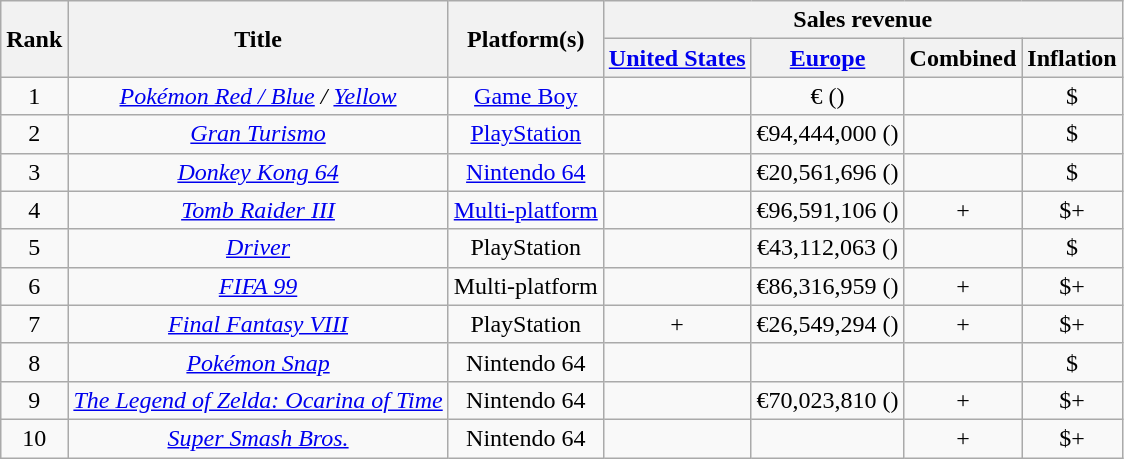<table class="wikitable sortable" style="text-align:center">
<tr>
<th rowspan="2">Rank</th>
<th rowspan="2">Title</th>
<th rowspan="2">Platform(s)</th>
<th colspan="4">Sales revenue</th>
</tr>
<tr>
<th><a href='#'>United States</a></th>
<th><a href='#'>Europe</a></th>
<th>Combined</th>
<th>Inflation</th>
</tr>
<tr>
<td>1</td>
<td><em><a href='#'>Pokémon Red / Blue</a> / <a href='#'>Yellow</a></em></td>
<td><a href='#'>Game Boy</a></td>
<td></td>
<td>€ ()</td>
<td></td>
<td>$</td>
</tr>
<tr>
<td>2</td>
<td><em><a href='#'>Gran Turismo</a></em></td>
<td><a href='#'>PlayStation</a></td>
<td></td>
<td>€94,444,000 ()</td>
<td></td>
<td>$</td>
</tr>
<tr>
<td>3</td>
<td><em><a href='#'>Donkey Kong 64</a></em></td>
<td><a href='#'>Nintendo 64</a></td>
<td></td>
<td>€20,561,696 ()</td>
<td></td>
<td>$</td>
</tr>
<tr>
<td>4</td>
<td><em><a href='#'>Tomb Raider III</a></em></td>
<td><a href='#'>Multi-platform</a></td>
<td></td>
<td>€96,591,106 ()</td>
<td>+</td>
<td>$+</td>
</tr>
<tr>
<td>5</td>
<td><em><a href='#'>Driver</a></em></td>
<td>PlayStation</td>
<td></td>
<td>€43,112,063 ()</td>
<td></td>
<td>$</td>
</tr>
<tr>
<td>6</td>
<td><em><a href='#'>FIFA 99</a></em></td>
<td>Multi-platform</td>
<td></td>
<td>€86,316,959 ()</td>
<td>+</td>
<td>$+</td>
</tr>
<tr>
<td>7</td>
<td><em><a href='#'>Final Fantasy VIII</a></em></td>
<td>PlayStation</td>
<td>+</td>
<td>€26,549,294 ()</td>
<td>+</td>
<td>$+</td>
</tr>
<tr>
<td>8</td>
<td><em><a href='#'>Pokémon Snap</a></em></td>
<td>Nintendo 64</td>
<td></td>
<td></td>
<td></td>
<td>$</td>
</tr>
<tr>
<td>9</td>
<td><em><a href='#'>The Legend of Zelda: Ocarina of Time</a></em></td>
<td>Nintendo 64</td>
<td></td>
<td>€70,023,810 ()</td>
<td>+</td>
<td>$+</td>
</tr>
<tr>
<td>10</td>
<td><em><a href='#'>Super Smash Bros.</a></em></td>
<td>Nintendo 64</td>
<td></td>
<td></td>
<td>+</td>
<td>$+</td>
</tr>
</table>
